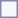<table style="border:1px solid #8888aa; background-color:#f7f8ff; padding:5px; font-size:95%; margin: 0px 12px 12px 0px;">
</table>
